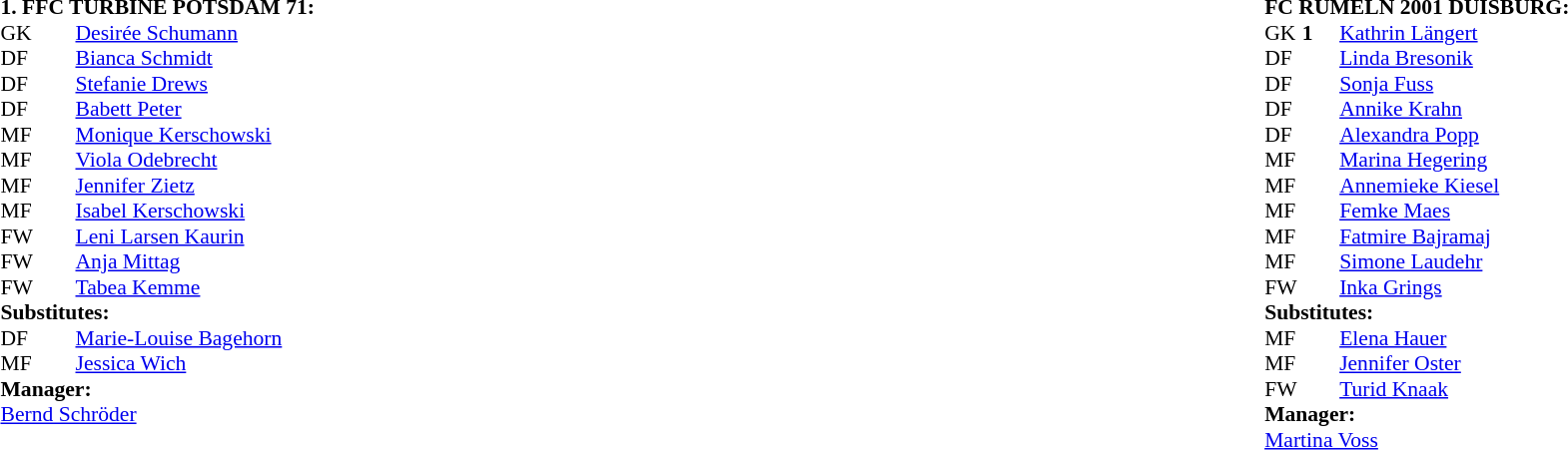<table width="100%">
<tr>
<td valign="top" width="50%"><br><table style="font-size: 90%" cellspacing="0" cellpadding="0">
<tr>
<td colspan="4"><strong>1. FFC TURBINE POTSDAM 71:</strong></td>
</tr>
<tr>
<th width="25"></th>
<th width="25"></th>
</tr>
<tr>
<td>GK</td>
<td><strong> </strong></td>
<td> <a href='#'>Desirée Schumann</a></td>
</tr>
<tr>
<td>DF</td>
<td><strong> </strong></td>
<td> <a href='#'>Bianca Schmidt</a></td>
</tr>
<tr>
<td>DF</td>
<td><strong> </strong></td>
<td> <a href='#'>Stefanie Drews</a></td>
</tr>
<tr>
<td>DF</td>
<td><strong> </strong></td>
<td> <a href='#'>Babett Peter</a></td>
</tr>
<tr>
<td>MF</td>
<td><strong> </strong></td>
<td> <a href='#'>Monique Kerschowski</a></td>
<td></td>
</tr>
<tr>
<td>MF</td>
<td><strong> </strong></td>
<td> <a href='#'>Viola Odebrecht</a></td>
<td></td>
<td></td>
</tr>
<tr>
<td>MF</td>
<td><strong> </strong></td>
<td> <a href='#'>Jennifer Zietz</a></td>
</tr>
<tr>
<td>MF</td>
<td><strong> </strong></td>
<td> <a href='#'>Isabel Kerschowski</a></td>
</tr>
<tr>
<td>FW</td>
<td><strong> </strong></td>
<td> <a href='#'>Leni Larsen Kaurin</a></td>
<td></td>
<td></td>
</tr>
<tr>
<td>FW</td>
<td><strong> </strong></td>
<td> <a href='#'>Anja Mittag</a></td>
</tr>
<tr>
<td>FW</td>
<td><strong> </strong></td>
<td> <a href='#'>Tabea Kemme</a></td>
</tr>
<tr>
<td colspan=3><strong>Substitutes:</strong></td>
</tr>
<tr>
<td>DF</td>
<td><strong> </strong></td>
<td> <a href='#'>Marie-Louise Bagehorn</a></td>
<td></td>
<td></td>
</tr>
<tr>
<td>MF</td>
<td><strong> </strong></td>
<td> <a href='#'>Jessica Wich</a></td>
<td></td>
<td></td>
</tr>
<tr>
<td colspan=3><strong>Manager:</strong></td>
</tr>
<tr>
<td colspan="4"> <a href='#'>Bernd Schröder</a></td>
</tr>
</table>
</td>
<td></td>
<td valign="top" width="50%"><br><table style="font-size: 90%" cellspacing="0" cellpadding="0" align="center">
<tr>
<td colspan="4"><strong>FC RUMELN 2001 DUISBURG:</strong></td>
</tr>
<tr>
<th width="25"></th>
<th width="25"></th>
</tr>
<tr>
<td>GK</td>
<td><strong>1</strong></td>
<td> <a href='#'>Kathrin Längert</a></td>
</tr>
<tr>
<td>DF</td>
<td><strong> </strong></td>
<td> <a href='#'>Linda Bresonik</a></td>
</tr>
<tr>
<td>DF</td>
<td><strong> </strong></td>
<td> <a href='#'>Sonja Fuss</a></td>
</tr>
<tr>
<td>DF</td>
<td><strong> </strong></td>
<td> <a href='#'>Annike Krahn</a></td>
</tr>
<tr>
<td>DF</td>
<td><strong> </strong></td>
<td> <a href='#'>Alexandra Popp</a></td>
</tr>
<tr>
<td>MF</td>
<td><strong> </strong></td>
<td> <a href='#'>Marina Hegering</a></td>
<td></td>
<td></td>
</tr>
<tr>
<td>MF</td>
<td><strong> </strong></td>
<td> <a href='#'>Annemieke Kiesel</a></td>
<td></td>
<td></td>
</tr>
<tr>
<td>MF</td>
<td><strong> </strong></td>
<td> <a href='#'>Femke Maes</a></td>
</tr>
<tr>
<td>MF</td>
<td><strong> </strong></td>
<td> <a href='#'>Fatmire Bajramaj</a></td>
<td></td>
</tr>
<tr>
<td>MF</td>
<td><strong> </strong></td>
<td> <a href='#'>Simone Laudehr</a></td>
<td></td>
<td></td>
</tr>
<tr>
<td>FW</td>
<td><strong> </strong></td>
<td> <a href='#'>Inka Grings</a></td>
<td></td>
</tr>
<tr>
<td colspan=3><strong>Substitutes:</strong></td>
</tr>
<tr>
<td>MF</td>
<td><strong> </strong></td>
<td> <a href='#'>Elena Hauer</a></td>
<td></td>
<td></td>
</tr>
<tr>
<td>MF</td>
<td><strong> </strong></td>
<td> <a href='#'>Jennifer Oster</a></td>
<td></td>
<td></td>
</tr>
<tr>
<td>FW</td>
<td><strong> </strong></td>
<td> <a href='#'>Turid Knaak</a></td>
<td></td>
<td></td>
</tr>
<tr>
<td colspan=3><strong>Manager:</strong></td>
</tr>
<tr>
<td colspan="4"> <a href='#'>Martina Voss</a></td>
</tr>
</table>
</td>
</tr>
</table>
